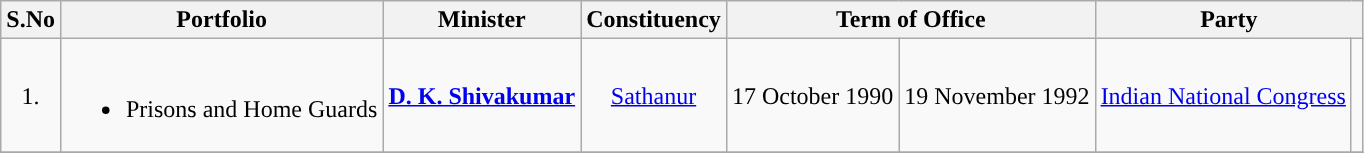<table class="wikitable sortable" style="text-align:center;">
<tr>
<th>S.No</th>
<th>Portfolio</th>
<th>Minister</th>
<th>Constituency</th>
<th colspan="2">Term of Office</th>
<th colspan="2" scope="col">Party</th>
</tr>
<tr>
<td>1.</td>
<td><br><ul><li>Prisons and Home Guards</li></ul></td>
<td><strong><a href='#'>D. K. Shivakumar</a></strong></td>
<td><a href='#'>Sathanur</a></td>
<td>17 October 1990</td>
<td>19 November 1992</td>
<td><a href='#'>Indian National Congress</a></td>
<td style="background:"></td>
</tr>
<tr style="text-align:center">
</tr>
</table>
